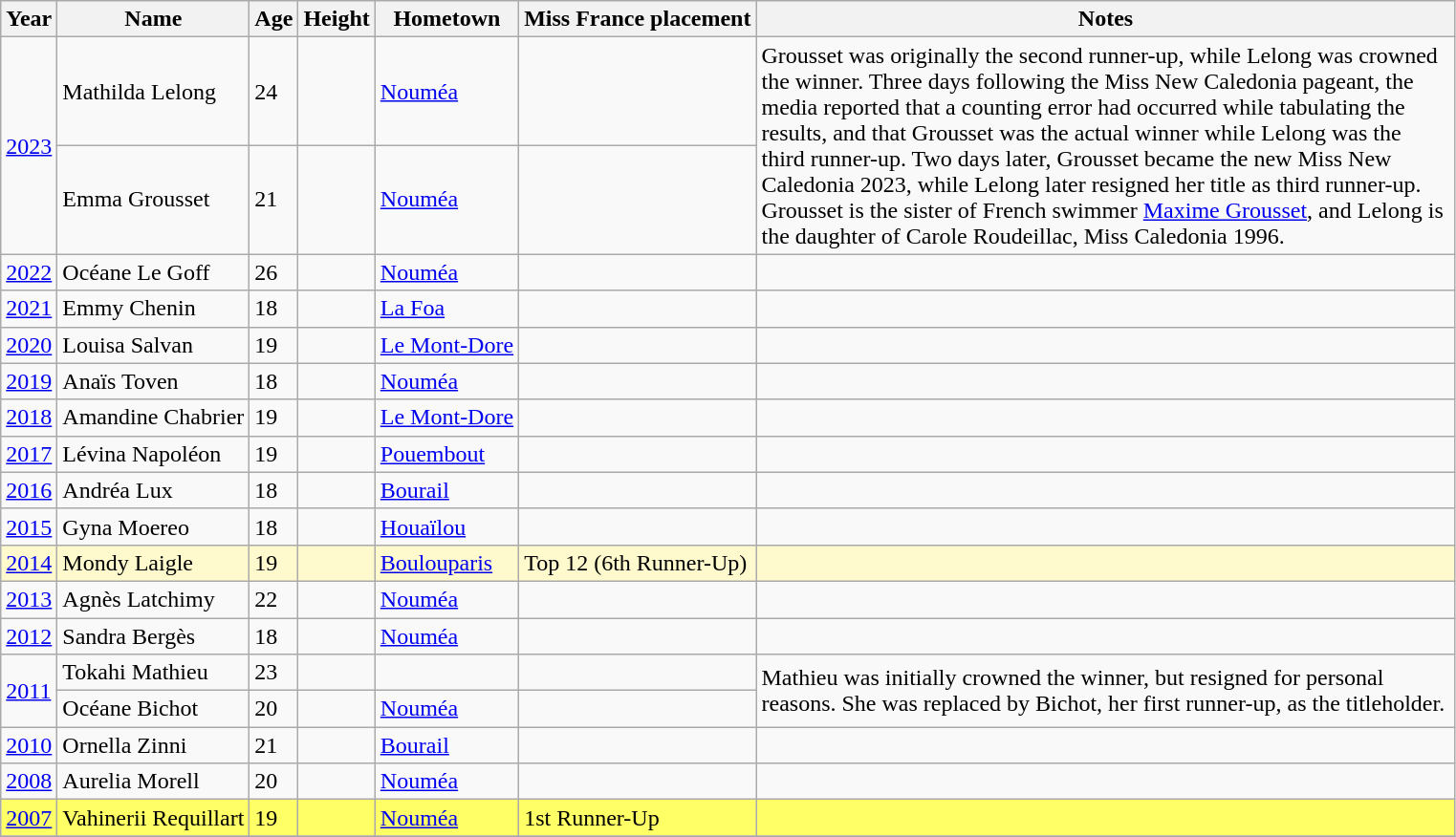<table class="wikitable sortable">
<tr>
<th>Year</th>
<th>Name</th>
<th>Age</th>
<th>Height</th>
<th>Hometown</th>
<th>Miss France placement</th>
<th width=480>Notes</th>
</tr>
<tr>
<td rowspan=2><a href='#'>2023</a></td>
<td>Mathilda Lelong</td>
<td>24</td>
<td></td>
<td><a href='#'>Nouméa</a></td>
<td></td>
<td rowspan=2>Grousset was originally the second runner-up, while Lelong was crowned the winner. Three days following the Miss New Caledonia pageant, the media reported that a counting error had occurred while tabulating the results, and that Grousset was the actual winner while Lelong was the third runner-up. Two days later, Grousset became the new Miss New Caledonia 2023, while Lelong later resigned her title as third runner-up. Grousset is the sister of French swimmer <a href='#'>Maxime Grousset</a>, and Lelong is the daughter of Carole Roudeillac, Miss Caledonia 1996.</td>
</tr>
<tr>
<td>Emma Grousset</td>
<td>21</td>
<td></td>
<td><a href='#'>Nouméa</a></td>
<td></td>
</tr>
<tr>
<td><a href='#'>2022</a></td>
<td>Océane Le Goff</td>
<td>26</td>
<td></td>
<td><a href='#'>Nouméa</a></td>
<td></td>
<td></td>
</tr>
<tr>
<td><a href='#'>2021</a></td>
<td>Emmy Chenin</td>
<td>18</td>
<td></td>
<td><a href='#'>La Foa</a></td>
<td></td>
<td></td>
</tr>
<tr>
<td><a href='#'>2020</a></td>
<td>Louisa Salvan</td>
<td>19</td>
<td></td>
<td><a href='#'>Le Mont-Dore</a></td>
<td></td>
<td></td>
</tr>
<tr>
<td><a href='#'>2019</a></td>
<td>Anaïs Toven</td>
<td>18</td>
<td></td>
<td><a href='#'>Nouméa</a></td>
<td></td>
<td></td>
</tr>
<tr>
<td><a href='#'>2018</a></td>
<td>Amandine Chabrier</td>
<td>19</td>
<td></td>
<td><a href='#'>Le Mont-Dore</a></td>
<td></td>
<td></td>
</tr>
<tr>
<td><a href='#'>2017</a></td>
<td>Lévina Napoléon</td>
<td>19</td>
<td></td>
<td><a href='#'>Pouembout</a></td>
<td></td>
<td></td>
</tr>
<tr>
<td><a href='#'>2016</a></td>
<td>Andréa Lux</td>
<td>18</td>
<td></td>
<td><a href='#'>Bourail</a></td>
<td></td>
<td></td>
</tr>
<tr>
<td><a href='#'>2015</a></td>
<td>Gyna Moereo</td>
<td>18</td>
<td></td>
<td><a href='#'>Houaïlou</a></td>
<td></td>
<td></td>
</tr>
<tr bgcolor=#FFFACD>
<td><a href='#'>2014</a></td>
<td>Mondy Laigle</td>
<td>19</td>
<td></td>
<td><a href='#'>Boulouparis</a></td>
<td>Top 12 (6th Runner-Up)</td>
<td></td>
</tr>
<tr>
<td><a href='#'>2013</a></td>
<td>Agnès Latchimy</td>
<td>22</td>
<td></td>
<td><a href='#'>Nouméa</a></td>
<td></td>
<td></td>
</tr>
<tr>
<td><a href='#'>2012</a></td>
<td>Sandra Bergès</td>
<td>18</td>
<td></td>
<td><a href='#'>Nouméa</a></td>
<td></td>
<td></td>
</tr>
<tr>
<td rowspan=2><a href='#'>2011</a></td>
<td>Tokahi Mathieu</td>
<td>23</td>
<td></td>
<td></td>
<td></td>
<td rowspan=2>Mathieu was initially crowned the winner, but resigned for personal reasons. She was replaced by Bichot, her first runner-up, as the titleholder.</td>
</tr>
<tr>
<td>Océane Bichot</td>
<td>20</td>
<td></td>
<td><a href='#'>Nouméa</a></td>
<td></td>
</tr>
<tr>
<td><a href='#'>2010</a></td>
<td>Ornella Zinni</td>
<td>21</td>
<td></td>
<td><a href='#'>Bourail</a></td>
<td></td>
<td></td>
</tr>
<tr>
<td><a href='#'>2008</a></td>
<td>Aurelia Morell</td>
<td>20</td>
<td></td>
<td><a href='#'>Nouméa</a></td>
<td></td>
<td></td>
</tr>
<tr bgcolor=#FFFF66>
<td><a href='#'>2007</a></td>
<td>Vahinerii Requillart</td>
<td>19</td>
<td></td>
<td><a href='#'>Nouméa</a></td>
<td>1st Runner-Up</td>
<td></td>
</tr>
<tr>
</tr>
</table>
